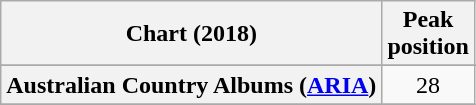<table class="wikitable plainrowheaders" style="text-align:center">
<tr>
<th scope="col">Chart (2018)</th>
<th scope="col">Peak<br> position</th>
</tr>
<tr>
</tr>
<tr>
<th scope="row">Australian Country Albums (<a href='#'>ARIA</a>)</th>
<td>28</td>
</tr>
<tr>
</tr>
</table>
